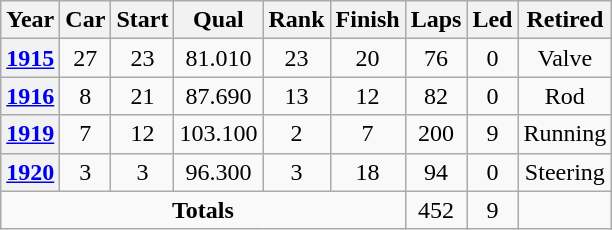<table class="wikitable" style="text-align:center">
<tr>
<th>Year</th>
<th>Car</th>
<th>Start</th>
<th>Qual</th>
<th>Rank</th>
<th>Finish</th>
<th>Laps</th>
<th>Led</th>
<th>Retired</th>
</tr>
<tr>
<th><a href='#'>1915</a></th>
<td>27</td>
<td>23</td>
<td>81.010</td>
<td>23</td>
<td>20</td>
<td>76</td>
<td>0</td>
<td>Valve</td>
</tr>
<tr>
<th><a href='#'>1916</a></th>
<td>8</td>
<td>21</td>
<td>87.690</td>
<td>13</td>
<td>12</td>
<td>82</td>
<td>0</td>
<td>Rod</td>
</tr>
<tr>
<th><a href='#'>1919</a></th>
<td>7</td>
<td>12</td>
<td>103.100</td>
<td>2</td>
<td>7</td>
<td>200</td>
<td>9</td>
<td>Running</td>
</tr>
<tr>
<th><a href='#'>1920</a></th>
<td>3</td>
<td>3</td>
<td>96.300</td>
<td>3</td>
<td>18</td>
<td>94</td>
<td>0</td>
<td>Steering</td>
</tr>
<tr>
<td colspan=6><strong>Totals</strong></td>
<td>452</td>
<td>9</td>
<td></td>
</tr>
</table>
